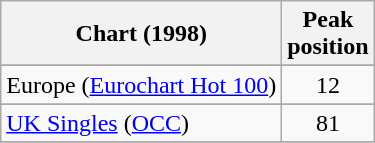<table class="wikitable sortable">
<tr>
<th>Chart (1998)</th>
<th>Peak<br>position</th>
</tr>
<tr>
</tr>
<tr>
<td>Europe (<a href='#'>Eurochart Hot 100</a>)</td>
<td align="center">12</td>
</tr>
<tr>
</tr>
<tr>
</tr>
<tr>
</tr>
<tr>
<td><a href='#'>UK Singles</a> (<a href='#'>OCC</a>)</td>
<td align="center">81</td>
</tr>
<tr>
</tr>
</table>
